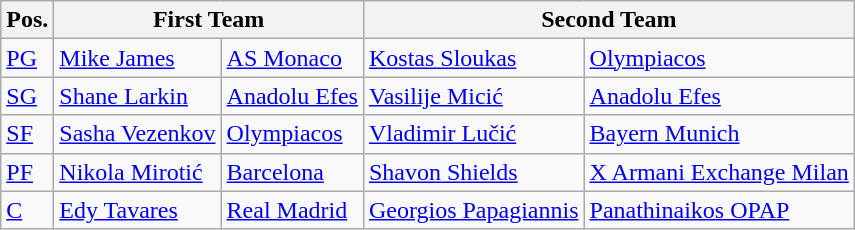<table | class="wikitable">
<tr>
<th>Pos.</th>
<th colspan="2">First Team </th>
<th colspan=2>Second Team </th>
</tr>
<tr>
<td><a href='#'>PG</a></td>
<td> <a href='#'>Mike James</a></td>
<td> <a href='#'>AS Monaco</a></td>
<td> <a href='#'>Kostas Sloukas</a></td>
<td> <a href='#'>Olympiacos</a></td>
</tr>
<tr>
<td><a href='#'>SG</a></td>
<td> <a href='#'>Shane Larkin</a></td>
<td> <a href='#'>Anadolu Efes</a></td>
<td> <a href='#'>Vasilije Micić</a></td>
<td> <a href='#'>Anadolu Efes</a></td>
</tr>
<tr>
<td><a href='#'>SF</a></td>
<td> <a href='#'>Sasha Vezenkov</a></td>
<td> <a href='#'>Olympiacos</a></td>
<td> <a href='#'>Vladimir Lučić</a></td>
<td> <a href='#'>Bayern Munich</a></td>
</tr>
<tr>
<td><a href='#'>PF</a></td>
<td> <a href='#'>Nikola Mirotić</a></td>
<td> <a href='#'>Barcelona</a></td>
<td> <a href='#'>Shavon Shields</a></td>
<td> <a href='#'>X Armani Exchange Milan</a></td>
</tr>
<tr>
<td><a href='#'>C</a></td>
<td> <a href='#'>Edy Tavares</a></td>
<td> <a href='#'>Real Madrid</a></td>
<td> <a href='#'>Georgios Papagiannis</a></td>
<td> <a href='#'>Panathinaikos OPAP</a></td>
</tr>
</table>
